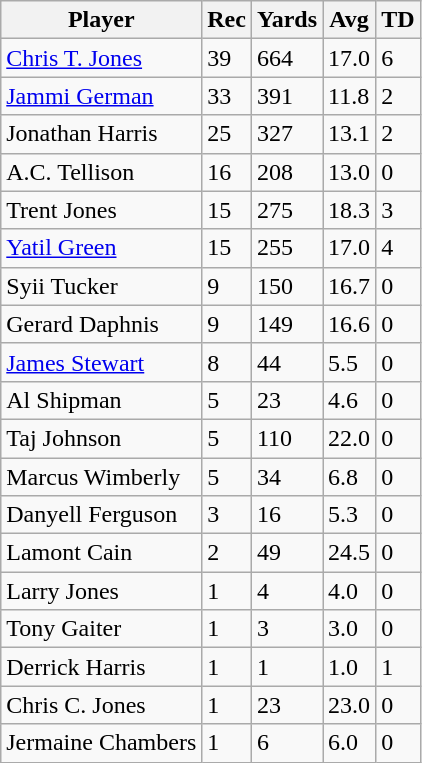<table class="wikitable">
<tr>
<th>Player</th>
<th>Rec</th>
<th>Yards</th>
<th>Avg</th>
<th>TD</th>
</tr>
<tr>
<td><a href='#'>Chris T. Jones</a></td>
<td>39</td>
<td>664</td>
<td>17.0</td>
<td>6</td>
</tr>
<tr>
<td><a href='#'>Jammi German</a></td>
<td>33</td>
<td>391</td>
<td>11.8</td>
<td>2</td>
</tr>
<tr>
<td>Jonathan Harris</td>
<td>25</td>
<td>327</td>
<td>13.1</td>
<td>2</td>
</tr>
<tr>
<td>A.C. Tellison</td>
<td>16</td>
<td>208</td>
<td>13.0</td>
<td>0</td>
</tr>
<tr>
<td>Trent Jones</td>
<td>15</td>
<td>275</td>
<td>18.3</td>
<td>3</td>
</tr>
<tr>
<td><a href='#'>Yatil Green</a></td>
<td>15</td>
<td>255</td>
<td>17.0</td>
<td>4</td>
</tr>
<tr>
<td>Syii Tucker</td>
<td>9</td>
<td>150</td>
<td>16.7</td>
<td>0</td>
</tr>
<tr>
<td>Gerard Daphnis</td>
<td>9</td>
<td>149</td>
<td>16.6</td>
<td>0</td>
</tr>
<tr>
<td><a href='#'>James Stewart</a></td>
<td>8</td>
<td>44</td>
<td>5.5</td>
<td>0</td>
</tr>
<tr>
<td>Al Shipman</td>
<td>5</td>
<td>23</td>
<td>4.6</td>
<td>0</td>
</tr>
<tr>
<td>Taj Johnson</td>
<td>5</td>
<td>110</td>
<td>22.0</td>
<td>0</td>
</tr>
<tr>
<td>Marcus Wimberly</td>
<td>5</td>
<td>34</td>
<td>6.8</td>
<td>0</td>
</tr>
<tr>
<td>Danyell Ferguson</td>
<td>3</td>
<td>16</td>
<td>5.3</td>
<td>0</td>
</tr>
<tr>
<td>Lamont Cain</td>
<td>2</td>
<td>49</td>
<td>24.5</td>
<td>0</td>
</tr>
<tr>
<td>Larry Jones</td>
<td>1</td>
<td>4</td>
<td>4.0</td>
<td>0</td>
</tr>
<tr>
<td>Tony Gaiter</td>
<td>1</td>
<td>3</td>
<td>3.0</td>
<td>0</td>
</tr>
<tr>
<td>Derrick Harris</td>
<td>1</td>
<td>1</td>
<td>1.0</td>
<td>1</td>
</tr>
<tr>
<td>Chris C. Jones</td>
<td>1</td>
<td>23</td>
<td>23.0</td>
<td>0</td>
</tr>
<tr>
<td>Jermaine Chambers</td>
<td>1</td>
<td>6</td>
<td>6.0</td>
<td>0</td>
</tr>
</table>
